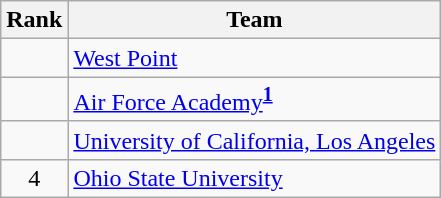<table class="wikitable">
<tr>
<th>Rank</th>
<th>Team</th>
</tr>
<tr>
<td align=center></td>
<td align="left"><a href='#'>West Point</a></td>
</tr>
<tr>
<td align=center></td>
<td align="left"><a href='#'>Air Force Academy</a><sup><strong><a href='#'>1</a></strong></sup></td>
</tr>
<tr>
<td align=center></td>
<td align="left"><a href='#'>University of California, Los Angeles</a></td>
</tr>
<tr>
<td align=center>4</td>
<td align="left"><a href='#'>Ohio State University</a></td>
</tr>
</table>
